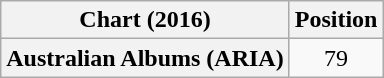<table class="wikitable plainrowheaders" style="text-align:center">
<tr>
<th scope="col">Chart (2016)</th>
<th scope="col">Position</th>
</tr>
<tr>
<th scope="row">Australian Albums (ARIA)</th>
<td>79</td>
</tr>
</table>
